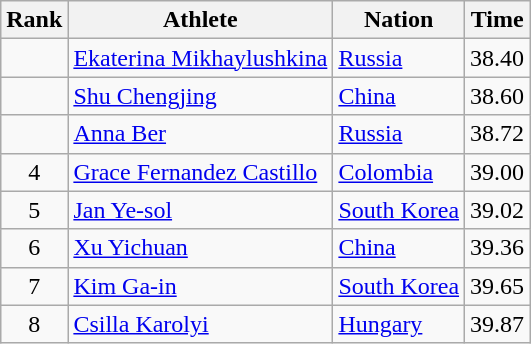<table class="wikitable sortable" style="text-align:center">
<tr>
<th>Rank</th>
<th>Athlete</th>
<th>Nation</th>
<th>Time</th>
</tr>
<tr>
<td></td>
<td align=left><a href='#'>Ekaterina Mikhaylushkina</a></td>
<td align=left> <a href='#'>Russia</a></td>
<td>38.40</td>
</tr>
<tr>
<td></td>
<td align=left><a href='#'>Shu Chengjing</a></td>
<td align=left> <a href='#'>China</a></td>
<td>38.60</td>
</tr>
<tr>
<td></td>
<td align=left><a href='#'>Anna Ber</a></td>
<td align=left> <a href='#'>Russia</a></td>
<td>38.72</td>
</tr>
<tr>
<td>4</td>
<td align=left><a href='#'>Grace Fernandez Castillo</a></td>
<td align=left> <a href='#'>Colombia</a></td>
<td>39.00</td>
</tr>
<tr>
<td>5</td>
<td align=left><a href='#'>Jan Ye-sol</a></td>
<td align=left> <a href='#'>South Korea</a></td>
<td>39.02</td>
</tr>
<tr>
<td>6</td>
<td align=left><a href='#'>Xu Yichuan</a></td>
<td align=left> <a href='#'>China</a></td>
<td>39.36</td>
</tr>
<tr>
<td>7</td>
<td align=left><a href='#'>Kim Ga-in</a></td>
<td align=left> <a href='#'>South Korea</a></td>
<td>39.65</td>
</tr>
<tr>
<td>8</td>
<td align=left><a href='#'>Csilla Karolyi</a></td>
<td align=left> <a href='#'>Hungary</a></td>
<td>39.87</td>
</tr>
</table>
